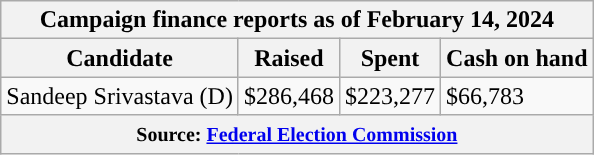<table class="wikitable sortable">
<tr>
<th colspan=4>Campaign finance reports as of February 14, 2024</th>
</tr>
<tr style="text-align:center;">
<th>Candidate</th>
<th>Raised</th>
<th>Spent</th>
<th>Cash on hand</th>
</tr>
<tr>
<td style="color:black;background-color:">Sandeep Srivastava (D)</td>
<td>$286,468</td>
<td>$223,277</td>
<td>$66,783</td>
</tr>
<tr>
<th colspan="4"><small>Source: <a href='#'>Federal Election Commission</a></small></th>
</tr>
</table>
